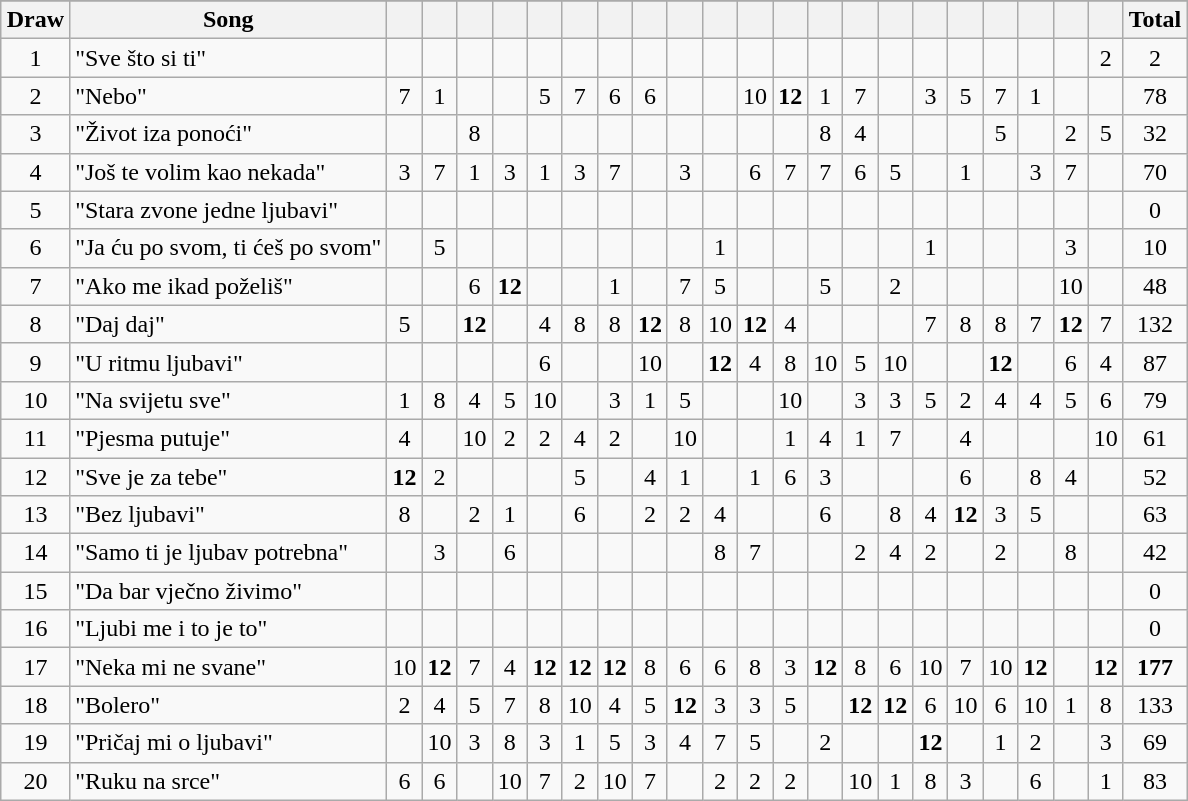<table class="wikitable plainrowheaders" style="margin: 1em auto 1em auto; text-align:center;">
<tr>
</tr>
<tr --->
<th>Draw</th>
<th>Song</th>
<th></th>
<th></th>
<th></th>
<th></th>
<th></th>
<th></th>
<th></th>
<th></th>
<th></th>
<th></th>
<th></th>
<th></th>
<th></th>
<th></th>
<th></th>
<th></th>
<th></th>
<th></th>
<th></th>
<th></th>
<th></th>
<th>Total</th>
</tr>
<tr --->
<td>1</td>
<td align="left">"Sve što si ti"</td>
<td></td>
<td></td>
<td></td>
<td></td>
<td></td>
<td></td>
<td></td>
<td></td>
<td></td>
<td></td>
<td></td>
<td></td>
<td></td>
<td></td>
<td></td>
<td></td>
<td></td>
<td></td>
<td></td>
<td></td>
<td>2</td>
<td>2</td>
</tr>
<tr --->
<td>2</td>
<td align="left">"Nebo"</td>
<td>7</td>
<td>1</td>
<td></td>
<td></td>
<td>5</td>
<td>7</td>
<td>6</td>
<td>6</td>
<td></td>
<td></td>
<td>10</td>
<td><strong>12</strong></td>
<td>1</td>
<td>7</td>
<td></td>
<td>3</td>
<td>5</td>
<td>7</td>
<td>1</td>
<td></td>
<td></td>
<td>78</td>
</tr>
<tr --->
<td>3</td>
<td align="left">"Život iza ponoći"</td>
<td></td>
<td></td>
<td>8</td>
<td></td>
<td></td>
<td></td>
<td></td>
<td></td>
<td></td>
<td></td>
<td></td>
<td></td>
<td>8</td>
<td>4</td>
<td></td>
<td></td>
<td></td>
<td>5</td>
<td></td>
<td>2</td>
<td>5</td>
<td>32</td>
</tr>
<tr --->
<td>4</td>
<td align="left">"Još te volim kao nekada"</td>
<td>3</td>
<td>7</td>
<td>1</td>
<td>3</td>
<td>1</td>
<td>3</td>
<td>7</td>
<td></td>
<td>3</td>
<td></td>
<td>6</td>
<td>7</td>
<td>7</td>
<td>6</td>
<td>5</td>
<td></td>
<td>1</td>
<td></td>
<td>3</td>
<td>7</td>
<td></td>
<td>70</td>
</tr>
<tr --->
<td>5</td>
<td align="left">"Stara zvone jedne ljubavi"</td>
<td></td>
<td></td>
<td></td>
<td></td>
<td></td>
<td></td>
<td></td>
<td></td>
<td></td>
<td></td>
<td></td>
<td></td>
<td></td>
<td></td>
<td></td>
<td></td>
<td></td>
<td></td>
<td></td>
<td></td>
<td></td>
<td>0</td>
</tr>
<tr --->
<td>6</td>
<td align="left">"Ja ću po svom, ti ćeš po svom"</td>
<td></td>
<td>5</td>
<td></td>
<td></td>
<td></td>
<td></td>
<td></td>
<td></td>
<td></td>
<td>1</td>
<td></td>
<td></td>
<td></td>
<td></td>
<td></td>
<td>1</td>
<td></td>
<td></td>
<td></td>
<td>3</td>
<td></td>
<td>10</td>
</tr>
<tr --->
<td>7</td>
<td align="left">"Ako me ikad poželiš"</td>
<td></td>
<td></td>
<td>6</td>
<td><strong>12</strong></td>
<td></td>
<td></td>
<td>1</td>
<td></td>
<td>7</td>
<td>5</td>
<td></td>
<td></td>
<td>5</td>
<td></td>
<td>2</td>
<td></td>
<td></td>
<td></td>
<td></td>
<td>10</td>
<td></td>
<td>48</td>
</tr>
<tr --->
<td>8</td>
<td align="left">"Daj daj"</td>
<td>5</td>
<td></td>
<td><strong>12</strong></td>
<td></td>
<td>4</td>
<td>8</td>
<td>8</td>
<td><strong>12</strong></td>
<td>8</td>
<td>10</td>
<td><strong>12</strong></td>
<td>4</td>
<td></td>
<td></td>
<td></td>
<td>7</td>
<td>8</td>
<td>8</td>
<td>7</td>
<td><strong>12</strong></td>
<td>7</td>
<td>132</td>
</tr>
<tr --->
<td>9</td>
<td align="left">"U ritmu ljubavi"</td>
<td></td>
<td></td>
<td></td>
<td></td>
<td>6</td>
<td></td>
<td></td>
<td>10</td>
<td></td>
<td><strong>12</strong></td>
<td>4</td>
<td>8</td>
<td>10</td>
<td>5</td>
<td>10</td>
<td></td>
<td></td>
<td><strong>12</strong></td>
<td></td>
<td>6</td>
<td>4</td>
<td>87</td>
</tr>
<tr --->
<td>10</td>
<td align="left">"Na svijetu sve"</td>
<td>1</td>
<td>8</td>
<td>4</td>
<td>5</td>
<td>10</td>
<td></td>
<td>3</td>
<td>1</td>
<td>5</td>
<td></td>
<td></td>
<td>10</td>
<td></td>
<td>3</td>
<td>3</td>
<td>5</td>
<td>2</td>
<td>4</td>
<td>4</td>
<td>5</td>
<td>6</td>
<td>79</td>
</tr>
<tr --->
<td>11</td>
<td align="left">"Pjesma putuje"</td>
<td>4</td>
<td></td>
<td>10</td>
<td>2</td>
<td>2</td>
<td>4</td>
<td>2</td>
<td></td>
<td>10</td>
<td></td>
<td></td>
<td>1</td>
<td>4</td>
<td>1</td>
<td>7</td>
<td></td>
<td>4</td>
<td></td>
<td></td>
<td></td>
<td>10</td>
<td>61</td>
</tr>
<tr --->
<td>12</td>
<td align="left">"Sve je za tebe"</td>
<td><strong>12</strong></td>
<td>2</td>
<td></td>
<td></td>
<td></td>
<td>5</td>
<td></td>
<td>4</td>
<td>1</td>
<td></td>
<td>1</td>
<td>6</td>
<td>3</td>
<td></td>
<td></td>
<td></td>
<td>6</td>
<td></td>
<td>8</td>
<td>4</td>
<td></td>
<td>52</td>
</tr>
<tr --->
<td>13</td>
<td align="left">"Bez ljubavi"</td>
<td>8</td>
<td></td>
<td>2</td>
<td>1</td>
<td></td>
<td>6</td>
<td></td>
<td>2</td>
<td>2</td>
<td>4</td>
<td></td>
<td></td>
<td>6</td>
<td></td>
<td>8</td>
<td>4</td>
<td><strong>12</strong></td>
<td>3</td>
<td>5</td>
<td></td>
<td></td>
<td>63</td>
</tr>
<tr --->
<td>14</td>
<td align="left">"Samo ti je ljubav potrebna"</td>
<td></td>
<td>3</td>
<td></td>
<td>6</td>
<td></td>
<td></td>
<td></td>
<td></td>
<td></td>
<td>8</td>
<td>7</td>
<td></td>
<td></td>
<td>2</td>
<td>4</td>
<td>2</td>
<td></td>
<td>2</td>
<td></td>
<td>8</td>
<td></td>
<td>42</td>
</tr>
<tr --->
<td>15</td>
<td align="left">"Da bar vječno živimo"</td>
<td></td>
<td></td>
<td></td>
<td></td>
<td></td>
<td></td>
<td></td>
<td></td>
<td></td>
<td></td>
<td></td>
<td></td>
<td></td>
<td></td>
<td></td>
<td></td>
<td></td>
<td></td>
<td></td>
<td></td>
<td></td>
<td>0</td>
</tr>
<tr --->
<td>16</td>
<td align="left">"Ljubi me i to je to"</td>
<td></td>
<td></td>
<td></td>
<td></td>
<td></td>
<td></td>
<td></td>
<td></td>
<td></td>
<td></td>
<td></td>
<td></td>
<td></td>
<td></td>
<td></td>
<td></td>
<td></td>
<td></td>
<td></td>
<td></td>
<td></td>
<td>0</td>
</tr>
<tr>
<td>17</td>
<td align="left">"Neka mi ne svane"</td>
<td>10</td>
<td><strong>12</strong></td>
<td>7</td>
<td>4</td>
<td><strong>12</strong></td>
<td><strong>12</strong></td>
<td><strong>12</strong></td>
<td>8</td>
<td>6</td>
<td>6</td>
<td>8</td>
<td>3</td>
<td><strong>12</strong></td>
<td>8</td>
<td>6</td>
<td>10</td>
<td>7</td>
<td>10</td>
<td><strong>12</strong></td>
<td></td>
<td><strong>12</strong></td>
<td><strong>177</strong></td>
</tr>
<tr --->
<td>18</td>
<td align="left">"Bolero"</td>
<td>2</td>
<td>4</td>
<td>5</td>
<td>7</td>
<td>8</td>
<td>10</td>
<td>4</td>
<td>5</td>
<td><strong>12</strong></td>
<td>3</td>
<td>3</td>
<td>5</td>
<td></td>
<td><strong>12</strong></td>
<td><strong>12</strong></td>
<td>6</td>
<td>10</td>
<td>6</td>
<td>10</td>
<td>1</td>
<td>8</td>
<td>133</td>
</tr>
<tr --->
<td>19</td>
<td align="left">"Pričaj mi o ljubavi"</td>
<td></td>
<td>10</td>
<td>3</td>
<td>8</td>
<td>3</td>
<td>1</td>
<td>5</td>
<td>3</td>
<td>4</td>
<td>7</td>
<td>5</td>
<td></td>
<td>2</td>
<td></td>
<td></td>
<td><strong>12</strong></td>
<td></td>
<td>1</td>
<td>2</td>
<td></td>
<td>3</td>
<td>69</td>
</tr>
<tr --->
<td>20</td>
<td align="left">"Ruku na srce"</td>
<td>6</td>
<td>6</td>
<td></td>
<td>10</td>
<td>7</td>
<td>2</td>
<td>10</td>
<td>7</td>
<td></td>
<td>2</td>
<td>2</td>
<td>2</td>
<td></td>
<td>10</td>
<td>1</td>
<td>8</td>
<td>3</td>
<td></td>
<td>6</td>
<td></td>
<td>1</td>
<td>83</td>
</tr>
</table>
